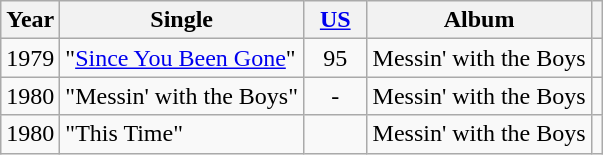<table class="wikitable">
<tr>
<th>Year</th>
<th>Single</th>
<th style="width:35px;"><a href='#'>US</a></th>
<th>Album</th>
<th></th>
</tr>
<tr>
<td>1979</td>
<td>"<a href='#'>Since You Been Gone</a>"</td>
<td align="center">95</td>
<td>Messin' with the Boys</td>
<td></td>
</tr>
<tr>
<td>1980</td>
<td>"Messin' with the Boys"</td>
<td align="center">-</td>
<td>Messin' with the Boys</td>
<td></td>
</tr>
<tr>
<td>1980</td>
<td>"This Time"</td>
<td align="center"></td>
<td>Messin' with the Boys</td>
<td></td>
</tr>
</table>
